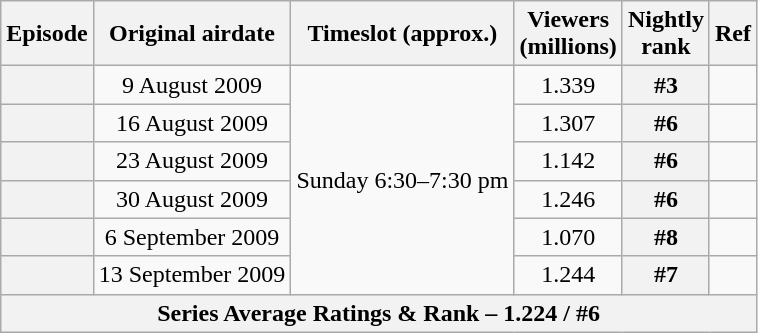<table class="wikitable plainrowheaders" style="text-align:center;">
<tr>
<th scope="col">Episode</th>
<th scope="col">Original airdate</th>
<th scope="col">Timeslot (approx.)</th>
<th scope="col">Viewers<br>(millions)</th>
<th scope="col">Nightly<br>rank</th>
<th scope="col">Ref</th>
</tr>
<tr>
<th scope="row"></th>
<td>9 August 2009</td>
<td rowspan=6 align=centre>Sunday 6:30–7:30 pm</td>
<td>1.339</td>
<th>#3</th>
<td></td>
</tr>
<tr>
<th scope="row"></th>
<td>16 August 2009</td>
<td>1.307</td>
<th>#6</th>
<td></td>
</tr>
<tr>
<th scope="row"></th>
<td>23 August 2009</td>
<td>1.142</td>
<th>#6</th>
<td></td>
</tr>
<tr>
<th scope="row"></th>
<td>30 August 2009</td>
<td>1.246</td>
<th>#6</th>
<td></td>
</tr>
<tr>
<th scope="row"></th>
<td>6 September 2009</td>
<td>1.070</td>
<th>#8</th>
<td></td>
</tr>
<tr>
<th scope="row"></th>
<td>13 September 2009</td>
<td>1.244</td>
<th>#7</th>
<td></td>
</tr>
<tr>
<th colspan="6">Series Average Ratings & Rank – 1.224 / #6</th>
</tr>
</table>
